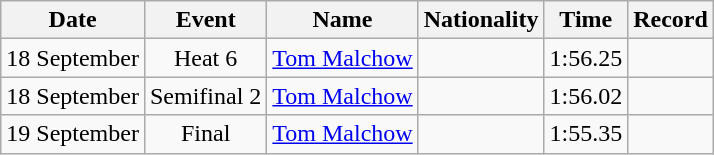<table class="wikitable" style="text-align:center">
<tr>
<th>Date</th>
<th>Event</th>
<th>Name</th>
<th>Nationality</th>
<th>Time</th>
<th>Record</th>
</tr>
<tr>
<td>18 September</td>
<td>Heat 6</td>
<td><a href='#'>Tom Malchow</a></td>
<td align=left></td>
<td>1:56.25</td>
<td></td>
</tr>
<tr>
<td>18 September</td>
<td>Semifinal 2</td>
<td><a href='#'>Tom Malchow</a></td>
<td align=left></td>
<td>1:56.02</td>
<td></td>
</tr>
<tr>
<td>19 September</td>
<td>Final</td>
<td><a href='#'>Tom Malchow</a></td>
<td align=left></td>
<td>1:55.35</td>
<td></td>
</tr>
</table>
